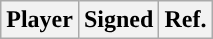<table class="wikitable sortable sortable">
<tr>
<th>Player</th>
<th>Signed</th>
<th>Ref.</th>
</tr>
</table>
